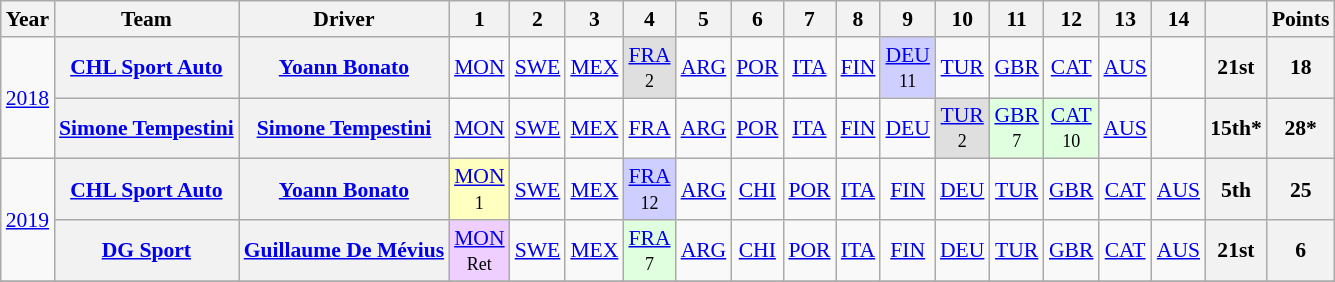<table class="wikitable" border="1" style="text-align:center; font-size:90%;">
<tr>
<th>Year</th>
<th>Team</th>
<th>Driver</th>
<th>1</th>
<th>2</th>
<th>3</th>
<th>4</th>
<th>5</th>
<th>6</th>
<th>7</th>
<th>8</th>
<th>9</th>
<th>10</th>
<th>11</th>
<th>12</th>
<th>13</th>
<th>14</th>
<th></th>
<th>Points</th>
</tr>
<tr>
<td rowspan="2"><a href='#'>2018</a></td>
<th> <a href='#'>CHL Sport Auto</a></th>
<th> <a href='#'>Yoann Bonato</a></th>
<td><a href='#'>MON</a></td>
<td><a href='#'>SWE</a></td>
<td><a href='#'>MEX</a></td>
<td style="background:#dfdfdf"><a href='#'>FRA</a><br><small>2</small></td>
<td><a href='#'>ARG</a></td>
<td><a href='#'>POR</a></td>
<td><a href='#'>ITA</a></td>
<td><a href='#'>FIN</a></td>
<td style="background:#cfcfff"><a href='#'>DEU</a><br><small>11</small></td>
<td><a href='#'>TUR</a></td>
<td><a href='#'>GBR</a></td>
<td><a href='#'>CAT</a></td>
<td><a href='#'>AUS</a></td>
<td></td>
<th>21st</th>
<th>18</th>
</tr>
<tr>
<th> <a href='#'>Simone Tempestini</a></th>
<th> <a href='#'>Simone Tempestini</a></th>
<td><a href='#'>MON</a></td>
<td><a href='#'>SWE</a></td>
<td><a href='#'>MEX</a></td>
<td><a href='#'>FRA</a></td>
<td><a href='#'>ARG</a></td>
<td><a href='#'>POR</a></td>
<td><a href='#'>ITA</a></td>
<td><a href='#'>FIN</a></td>
<td><a href='#'>DEU</a></td>
<td style="background:#dfdfdf"><a href='#'>TUR</a><br><small>2</small></td>
<td style="background:#dfffdf"><a href='#'>GBR</a><br><small>7</small></td>
<td style="background:#dfffdf"><a href='#'>CAT</a><br><small>10</small></td>
<td><a href='#'>AUS</a></td>
<td></td>
<th>15th*</th>
<th>28*</th>
</tr>
<tr>
<td rowspan="2"><a href='#'>2019</a></td>
<th> <a href='#'>CHL Sport Auto</a></th>
<th> <a href='#'>Yoann Bonato</a></th>
<td style="background:#ffffbf"><a href='#'>MON</a><br><small>1</small></td>
<td><a href='#'>SWE</a></td>
<td><a href='#'>MEX</a></td>
<td style="background:#cfcfff"><a href='#'>FRA</a><br><small>12</small></td>
<td><a href='#'>ARG</a></td>
<td><a href='#'>CHI</a></td>
<td><a href='#'>POR</a></td>
<td><a href='#'>ITA</a></td>
<td><a href='#'>FIN</a></td>
<td><a href='#'>DEU</a></td>
<td><a href='#'>TUR</a></td>
<td><a href='#'>GBR</a></td>
<td><a href='#'>CAT</a></td>
<td><a href='#'>AUS</a></td>
<th style="background:#">5th</th>
<th style="background:#">25</th>
</tr>
<tr>
<th> <a href='#'>DG Sport</a></th>
<th> <a href='#'>Guillaume De Mévius</a></th>
<td style="background:#efcfff"><a href='#'>MON</a><br><small>Ret</small></td>
<td><a href='#'>SWE</a></td>
<td><a href='#'>MEX</a></td>
<td style="background:#dfffdf"><a href='#'>FRA</a><br><small>7</small></td>
<td><a href='#'>ARG</a></td>
<td><a href='#'>CHI</a></td>
<td><a href='#'>POR</a></td>
<td><a href='#'>ITA</a></td>
<td><a href='#'>FIN</a></td>
<td><a href='#'>DEU</a></td>
<td><a href='#'>TUR</a></td>
<td><a href='#'>GBR</a></td>
<td><a href='#'>CAT</a></td>
<td><a href='#'>AUS</a></td>
<th>21st</th>
<th>6</th>
</tr>
<tr>
</tr>
</table>
